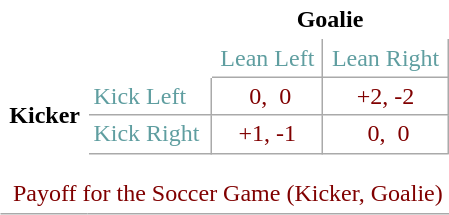<table class="wikitable" style="background:white;color:maroon;text-align:center; float:right;">
<tr>
<td style="background:white; border:1px solid white;" colspan="2" rowspan="2"></td>
<td style="background:White; color:black; border:1px solid white; font-weight:bold;" align="center" colspan="2">Goalie</td>
</tr>
<tr>
<td style="color:cadetblue;">Lean Left</td>
<td style="color:cadetblue;">Lean Right</td>
</tr>
<tr>
<td style="background:white; color:black; border:1px solid white; font-weight:bold;" valign="center" rowspan="2">Kicker</td>
<td style="color:cadetblue;" align="left">Kick Left</td>
<td> 0,  0</td>
<td>+2, -2</td>
</tr>
<tr>
<td style="color:cadetblue;" align="left">Kick Right</td>
<td>+1, -1</td>
<td> 0,  0</td>
</tr>
<tr>
<td style="background:white; border:1px solid white;" colspan="4"></td>
</tr>
<tr>
<td style="background:white; border:1px solid white;" colspan="4"></td>
</tr>
<tr>
<td style="background:white; border:1px solid white;" align="left" colspan="4"> Payoff for the Soccer Game (Kicker, Goalie)</td>
</tr>
<tr>
</tr>
</table>
